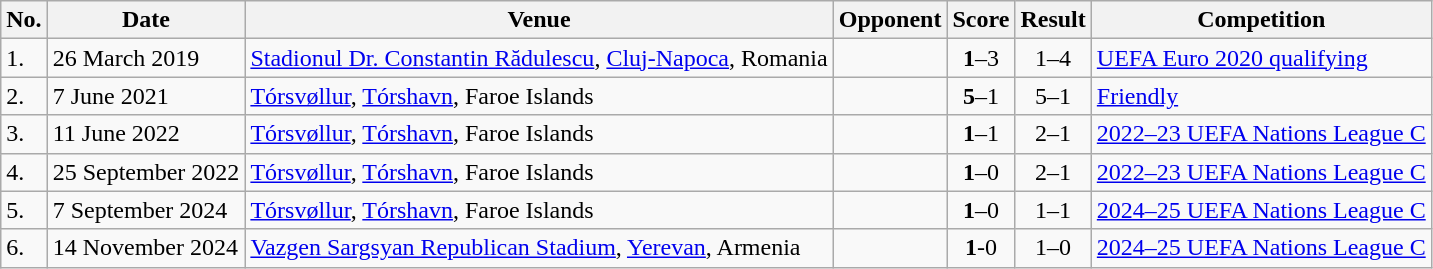<table class="wikitable" style="font-size:100%;">
<tr>
<th>No.</th>
<th>Date</th>
<th>Venue</th>
<th>Opponent</th>
<th>Score</th>
<th>Result</th>
<th>Competition</th>
</tr>
<tr>
<td>1.</td>
<td>26 March 2019</td>
<td><a href='#'>Stadionul Dr. Constantin Rădulescu</a>, <a href='#'>Cluj-Napoca</a>, Romania</td>
<td></td>
<td align=center><strong>1</strong>–3</td>
<td align=center>1–4</td>
<td><a href='#'>UEFA Euro 2020 qualifying</a></td>
</tr>
<tr>
<td>2.</td>
<td>7 June 2021</td>
<td><a href='#'>Tórsvøllur</a>, <a href='#'>Tórshavn</a>, Faroe Islands</td>
<td></td>
<td align=center><strong>5</strong>–1</td>
<td align=center>5–1</td>
<td><a href='#'>Friendly</a></td>
</tr>
<tr>
<td>3.</td>
<td>11 June 2022</td>
<td><a href='#'>Tórsvøllur</a>, <a href='#'>Tórshavn</a>, Faroe Islands</td>
<td></td>
<td align=center><strong>1</strong>–1</td>
<td align=center>2–1</td>
<td><a href='#'>2022–23 UEFA Nations League C</a></td>
</tr>
<tr>
<td>4.</td>
<td>25 September 2022</td>
<td><a href='#'>Tórsvøllur</a>, <a href='#'>Tórshavn</a>, Faroe Islands</td>
<td></td>
<td align=center><strong>1</strong>–0</td>
<td align=center>2–1</td>
<td><a href='#'>2022–23 UEFA Nations League C</a></td>
</tr>
<tr>
<td>5.</td>
<td>7 September 2024</td>
<td><a href='#'>Tórsvøllur</a>, <a href='#'>Tórshavn</a>, Faroe Islands</td>
<td></td>
<td align=center><strong>1</strong>–0</td>
<td align=center>1–1</td>
<td><a href='#'>2024–25 UEFA Nations League C</a></td>
</tr>
<tr>
<td>6.</td>
<td>14 November 2024</td>
<td><a href='#'>Vazgen Sargsyan Republican Stadium</a>, <a href='#'>Yerevan</a>, Armenia</td>
<td></td>
<td align=center><strong>1</strong>-0</td>
<td align=center>1–0</td>
<td><a href='#'>2024–25 UEFA Nations League C</a></td>
</tr>
</table>
